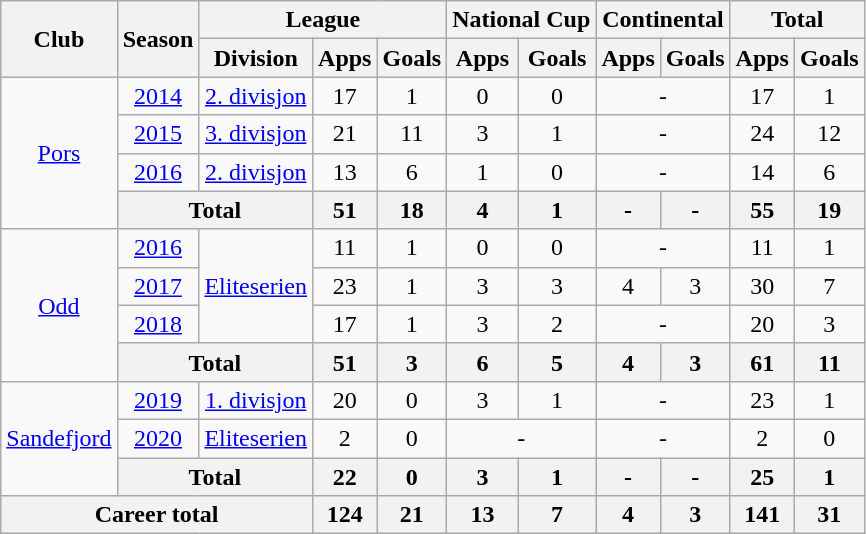<table class="wikitable" style="text-align: center;">
<tr>
<th rowspan="2">Club</th>
<th rowspan="2">Season</th>
<th colspan="3">League</th>
<th colspan="2">National Cup</th>
<th colspan="2">Continental</th>
<th colspan="2">Total</th>
</tr>
<tr>
<th>Division</th>
<th>Apps</th>
<th>Goals</th>
<th>Apps</th>
<th>Goals</th>
<th>Apps</th>
<th>Goals</th>
<th>Apps</th>
<th>Goals</th>
</tr>
<tr>
<td rowspan="4"><a href='#'>Pors</a></td>
<td><a href='#'>2014</a></td>
<td rowspan="1"><a href='#'>2. divisjon</a></td>
<td>17</td>
<td>1</td>
<td>0</td>
<td>0</td>
<td colspan="2">-</td>
<td>17</td>
<td>1</td>
</tr>
<tr>
<td><a href='#'>2015</a></td>
<td rowspan="1"><a href='#'>3. divisjon</a></td>
<td>21</td>
<td>11</td>
<td>3</td>
<td>1</td>
<td colspan="2">-</td>
<td>24</td>
<td>12</td>
</tr>
<tr>
<td><a href='#'>2016</a></td>
<td rowspan="1"><a href='#'>2. divisjon</a></td>
<td>13</td>
<td>6</td>
<td>1</td>
<td>0</td>
<td colspan="2">-</td>
<td>14</td>
<td>6</td>
</tr>
<tr>
<th colspan="2">Total</th>
<th>51</th>
<th>18</th>
<th>4</th>
<th>1</th>
<th>-</th>
<th>-</th>
<th>55</th>
<th>19</th>
</tr>
<tr>
<td rowspan="4"><a href='#'>Odd</a></td>
<td><a href='#'>2016</a></td>
<td rowspan="3"><a href='#'>Eliteserien</a></td>
<td>11</td>
<td>1</td>
<td>0</td>
<td>0</td>
<td colspan="2">-</td>
<td>11</td>
<td>1</td>
</tr>
<tr>
<td><a href='#'>2017</a></td>
<td>23</td>
<td>1</td>
<td>3</td>
<td>3</td>
<td>4</td>
<td>3</td>
<td>30</td>
<td>7</td>
</tr>
<tr>
<td><a href='#'>2018</a></td>
<td>17</td>
<td>1</td>
<td>3</td>
<td>2</td>
<td colspan="2">-</td>
<td>20</td>
<td>3</td>
</tr>
<tr>
<th colspan="2">Total</th>
<th>51</th>
<th>3</th>
<th>6</th>
<th>5</th>
<th>4</th>
<th>3</th>
<th>61</th>
<th>11</th>
</tr>
<tr>
<td rowspan="3"><a href='#'>Sandefjord</a></td>
<td><a href='#'>2019</a></td>
<td rowspan="1"><a href='#'>1. divisjon</a></td>
<td>20</td>
<td>0</td>
<td>3</td>
<td>1</td>
<td colspan="2">-</td>
<td>23</td>
<td>1</td>
</tr>
<tr>
<td><a href='#'>2020</a></td>
<td rowspan="1"><a href='#'>Eliteserien</a></td>
<td>2</td>
<td>0</td>
<td colspan="2">-</td>
<td colspan="2">-</td>
<td>2</td>
<td>0</td>
</tr>
<tr>
<th colspan="2">Total</th>
<th>22</th>
<th>0</th>
<th>3</th>
<th>1</th>
<th>-</th>
<th>-</th>
<th>25</th>
<th>1</th>
</tr>
<tr>
<th colspan="3">Career total</th>
<th>124</th>
<th>21</th>
<th>13</th>
<th>7</th>
<th>4</th>
<th>3</th>
<th>141</th>
<th>31</th>
</tr>
</table>
